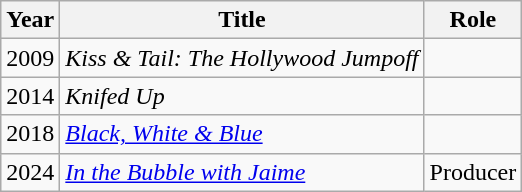<table class="wikitable plainrowheaders sortable" style="margin-right: 0;">
<tr>
<th>Year</th>
<th>Title</th>
<th>Role</th>
</tr>
<tr>
<td>2009</td>
<td><em>Kiss & Tail: The Hollywood Jumpoff</em></td>
<td></td>
</tr>
<tr>
<td>2014</td>
<td><em>Knifed Up</em></td>
<td></td>
</tr>
<tr>
<td>2018</td>
<td><em><a href='#'>Black, White & Blue</a></em></td>
<td></td>
</tr>
<tr>
<td>2024</td>
<td><em><a href='#'>In the Bubble with Jaime</a></em></td>
<td>Producer </td>
</tr>
</table>
